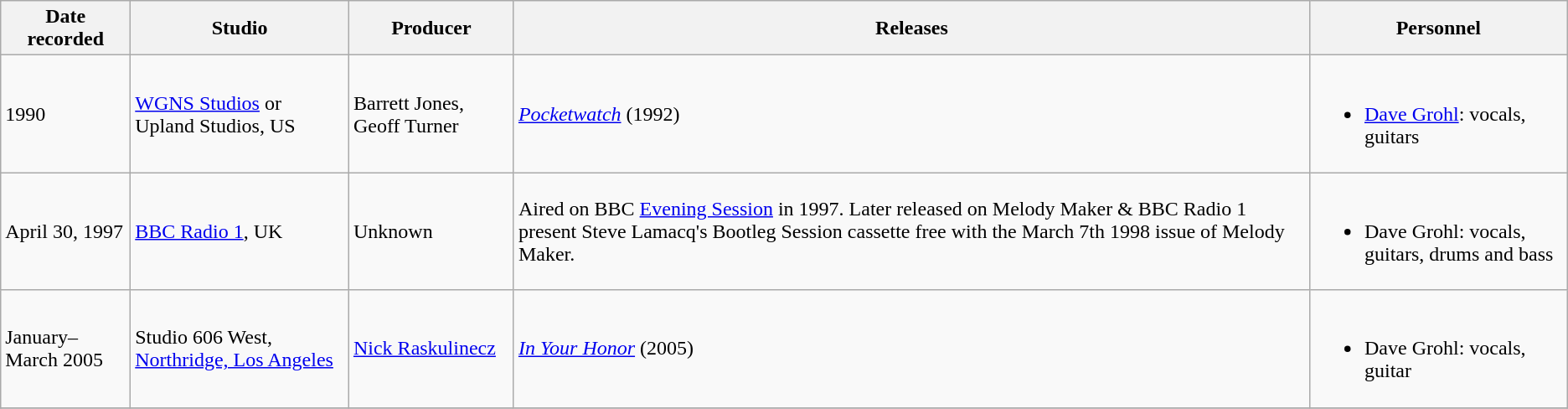<table class="wikitable">
<tr>
<th>Date recorded</th>
<th>Studio</th>
<th>Producer</th>
<th>Releases</th>
<th>Personnel</th>
</tr>
<tr>
<td>1990</td>
<td><a href='#'>WGNS Studios</a> or Upland Studios, US</td>
<td>Barrett Jones, Geoff Turner</td>
<td><em><a href='#'>Pocketwatch</a></em> (1992)</td>
<td><br><ul><li><a href='#'>Dave Grohl</a>: vocals, guitars</li></ul></td>
</tr>
<tr>
<td>April 30, 1997</td>
<td><a href='#'>BBC Radio 1</a>, UK</td>
<td>Unknown</td>
<td>Aired on BBC <a href='#'>Evening Session</a> in 1997. Later released on Melody Maker & BBC Radio 1 present Steve Lamacq's Bootleg Session cassette free with the March 7th 1998 issue of Melody Maker.</td>
<td><br><ul><li>Dave Grohl: vocals, guitars, drums and bass</li></ul></td>
</tr>
<tr>
<td>January–March 2005</td>
<td>Studio 606 West, <a href='#'>Northridge, Los Angeles</a></td>
<td><a href='#'>Nick Raskulinecz</a></td>
<td><em><a href='#'>In Your Honor</a></em> (2005)</td>
<td><br><ul><li>Dave Grohl: vocals, guitar</li></ul></td>
</tr>
<tr>
</tr>
</table>
